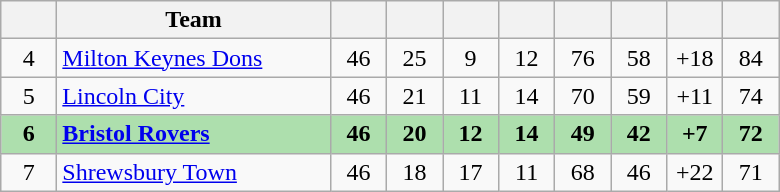<table class="wikitable" style="text-align:center">
<tr>
<th width="30"></th>
<th width="175">Team</th>
<th width="30"></th>
<th width="30"></th>
<th width="30"></th>
<th width="30"></th>
<th width="30"></th>
<th width="30"></th>
<th width="30"></th>
<th width="30"></th>
</tr>
<tr>
<td>4</td>
<td align=left><a href='#'>Milton Keynes Dons</a></td>
<td>46</td>
<td>25</td>
<td>9</td>
<td>12</td>
<td>76</td>
<td>58</td>
<td>+18</td>
<td>84</td>
</tr>
<tr>
<td>5</td>
<td align=left><a href='#'>Lincoln City</a></td>
<td>46</td>
<td>21</td>
<td>11</td>
<td>14</td>
<td>70</td>
<td>59</td>
<td>+11</td>
<td>74</td>
</tr>
<tr bgcolor=#ADDFAD>
<td><strong>6</strong></td>
<td align=left><strong><a href='#'>Bristol Rovers</a></strong></td>
<td><strong>46</strong></td>
<td><strong>20</strong></td>
<td><strong>12</strong></td>
<td><strong>14</strong></td>
<td><strong>49</strong></td>
<td><strong>42</strong></td>
<td><strong>+7</strong></td>
<td><strong>72</strong></td>
</tr>
<tr>
<td>7</td>
<td align=left><a href='#'>Shrewsbury Town</a></td>
<td>46</td>
<td>18</td>
<td>17</td>
<td>11</td>
<td>68</td>
<td>46</td>
<td>+22</td>
<td>71</td>
</tr>
</table>
